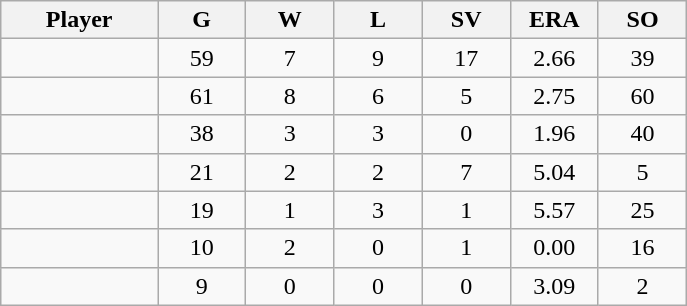<table class="wikitable sortable">
<tr>
<th bgcolor="#DDDDFF" width="16%">Player</th>
<th bgcolor="#DDDDFF" width="9%">G</th>
<th bgcolor="#DDDDFF" width="9%">W</th>
<th bgcolor="#DDDDFF" width="9%">L</th>
<th bgcolor="#DDDDFF" width="9%">SV</th>
<th bgcolor="#DDDDFF" width="9%">ERA</th>
<th bgcolor="#DDDDFF" width="9%">SO</th>
</tr>
<tr align="center">
<td></td>
<td>59</td>
<td>7</td>
<td>9</td>
<td>17</td>
<td>2.66</td>
<td>39</td>
</tr>
<tr align=center>
<td></td>
<td>61</td>
<td>8</td>
<td>6</td>
<td>5</td>
<td>2.75</td>
<td>60</td>
</tr>
<tr align="center">
<td></td>
<td>38</td>
<td>3</td>
<td>3</td>
<td>0</td>
<td>1.96</td>
<td>40</td>
</tr>
<tr align="center">
<td></td>
<td>21</td>
<td>2</td>
<td>2</td>
<td>7</td>
<td>5.04</td>
<td>5</td>
</tr>
<tr align="center">
<td></td>
<td>19</td>
<td>1</td>
<td>3</td>
<td>1</td>
<td>5.57</td>
<td>25</td>
</tr>
<tr align="center">
<td></td>
<td>10</td>
<td>2</td>
<td>0</td>
<td>1</td>
<td>0.00</td>
<td>16</td>
</tr>
<tr align="center">
<td></td>
<td>9</td>
<td>0</td>
<td>0</td>
<td>0</td>
<td>3.09</td>
<td>2</td>
</tr>
</table>
